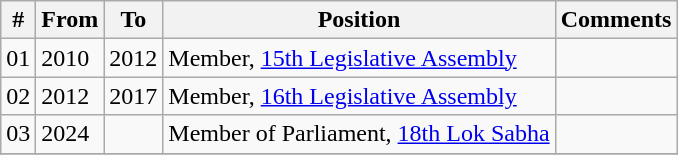<table class="wikitable sortable">
<tr>
<th>#</th>
<th>From</th>
<th>To</th>
<th>Position</th>
<th>Comments</th>
</tr>
<tr>
<td>01</td>
<td>2010</td>
<td>2012</td>
<td>Member, <a href='#'>15th Legislative Assembly</a></td>
<td></td>
</tr>
<tr>
<td>02</td>
<td>2012</td>
<td>2017</td>
<td>Member, <a href='#'>16th Legislative Assembly</a></td>
<td></td>
</tr>
<tr>
<td>03</td>
<td>2024</td>
<td></td>
<td>Member of Parliament, <a href='#'>18th Lok Sabha</a></td>
<td></td>
</tr>
<tr>
</tr>
</table>
